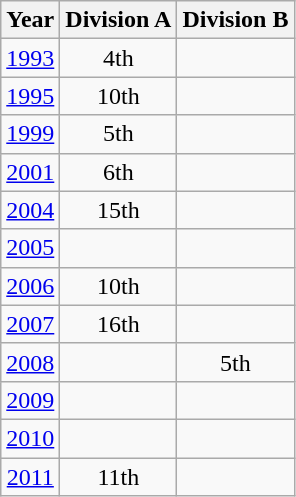<table class="wikitable" style="text-align:center">
<tr>
<th>Year</th>
<th>Division A</th>
<th>Division B</th>
</tr>
<tr>
<td><a href='#'>1993</a></td>
<td>4th</td>
<td></td>
</tr>
<tr>
<td><a href='#'>1995</a></td>
<td>10th</td>
<td></td>
</tr>
<tr>
<td><a href='#'>1999</a></td>
<td>5th</td>
<td></td>
</tr>
<tr>
<td><a href='#'>2001</a></td>
<td>6th</td>
<td></td>
</tr>
<tr>
<td><a href='#'>2004</a></td>
<td>15th</td>
<td></td>
</tr>
<tr>
<td><a href='#'>2005</a></td>
<td></td>
<td></td>
</tr>
<tr>
<td><a href='#'>2006</a></td>
<td>10th</td>
<td></td>
</tr>
<tr>
<td><a href='#'>2007</a></td>
<td>16th</td>
<td></td>
</tr>
<tr>
<td><a href='#'>2008</a></td>
<td></td>
<td>5th</td>
</tr>
<tr>
<td><a href='#'>2009</a></td>
<td></td>
<td></td>
</tr>
<tr>
<td><a href='#'>2010</a></td>
<td></td>
<td></td>
</tr>
<tr>
<td><a href='#'>2011</a></td>
<td>11th</td>
<td></td>
</tr>
</table>
